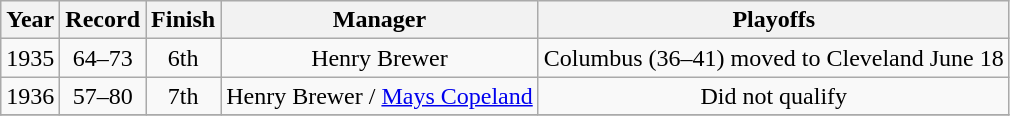<table class="wikitable">
<tr style="background: #F2F2F2;">
<th>Year</th>
<th>Record</th>
<th>Finish</th>
<th>Manager</th>
<th>Playoffs</th>
</tr>
<tr align=center>
<td>1935</td>
<td>64–73</td>
<td>6th</td>
<td>Henry Brewer</td>
<td>Columbus (36–41) moved to Cleveland June 18</td>
</tr>
<tr align=center>
<td>1936</td>
<td>57–80</td>
<td>7th</td>
<td>Henry Brewer / <a href='#'>Mays Copeland</a></td>
<td>Did not qualify</td>
</tr>
<tr align=center>
</tr>
</table>
